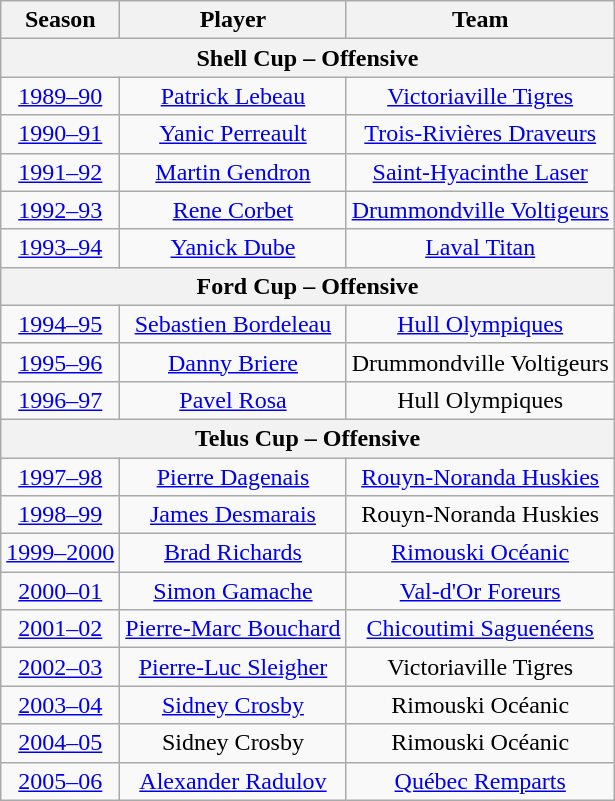<table class="wikitable" style="text-align:center">
<tr>
<th>Season</th>
<th>Player</th>
<th>Team</th>
</tr>
<tr>
<th colspan="3">Shell Cup – Offensive</th>
</tr>
<tr>
<td><a href='#'>1989–90</a></td>
<td><a href='#'>Patrick Lebeau</a></td>
<td><a href='#'>Victoriaville Tigres</a></td>
</tr>
<tr>
<td><a href='#'>1990–91</a></td>
<td><a href='#'>Yanic Perreault</a></td>
<td><a href='#'>Trois-Rivières Draveurs</a></td>
</tr>
<tr>
<td><a href='#'>1991–92</a></td>
<td><a href='#'>Martin Gendron</a></td>
<td><a href='#'>Saint-Hyacinthe Laser</a></td>
</tr>
<tr>
<td><a href='#'>1992–93</a></td>
<td><a href='#'>Rene Corbet</a></td>
<td><a href='#'>Drummondville Voltigeurs</a></td>
</tr>
<tr>
<td><a href='#'>1993–94</a></td>
<td><a href='#'>Yanick Dube</a></td>
<td><a href='#'>Laval Titan</a></td>
</tr>
<tr>
<th colspan="3">Ford Cup – Offensive</th>
</tr>
<tr>
<td><a href='#'>1994–95</a></td>
<td><a href='#'>Sebastien Bordeleau</a></td>
<td><a href='#'>Hull Olympiques</a></td>
</tr>
<tr>
<td><a href='#'>1995–96</a></td>
<td><a href='#'>Danny Briere</a></td>
<td>Drummondville Voltigeurs</td>
</tr>
<tr>
<td><a href='#'>1996–97</a></td>
<td><a href='#'>Pavel Rosa</a></td>
<td>Hull Olympiques</td>
</tr>
<tr>
<th colspan="3">Telus Cup – Offensive</th>
</tr>
<tr>
<td><a href='#'>1997–98</a></td>
<td><a href='#'>Pierre Dagenais</a></td>
<td><a href='#'>Rouyn-Noranda Huskies</a></td>
</tr>
<tr>
<td><a href='#'>1998–99</a></td>
<td><a href='#'>James Desmarais</a></td>
<td>Rouyn-Noranda Huskies</td>
</tr>
<tr>
<td><a href='#'>1999–2000</a></td>
<td><a href='#'>Brad Richards</a></td>
<td><a href='#'>Rimouski Océanic</a></td>
</tr>
<tr>
<td><a href='#'>2000–01</a></td>
<td><a href='#'>Simon Gamache</a></td>
<td><a href='#'>Val-d'Or Foreurs</a></td>
</tr>
<tr>
<td><a href='#'>2001–02</a></td>
<td><a href='#'>Pierre-Marc Bouchard</a></td>
<td><a href='#'>Chicoutimi Saguenéens</a></td>
</tr>
<tr>
<td><a href='#'>2002–03</a></td>
<td><a href='#'>Pierre-Luc Sleigher</a></td>
<td>Victoriaville Tigres</td>
</tr>
<tr>
<td><a href='#'>2003–04</a></td>
<td><a href='#'>Sidney Crosby</a></td>
<td>Rimouski Océanic</td>
</tr>
<tr>
<td><a href='#'>2004–05</a></td>
<td>Sidney Crosby</td>
<td>Rimouski Océanic</td>
</tr>
<tr>
<td><a href='#'>2005–06</a></td>
<td><a href='#'>Alexander Radulov</a></td>
<td><a href='#'>Québec Remparts</a></td>
</tr>
</table>
